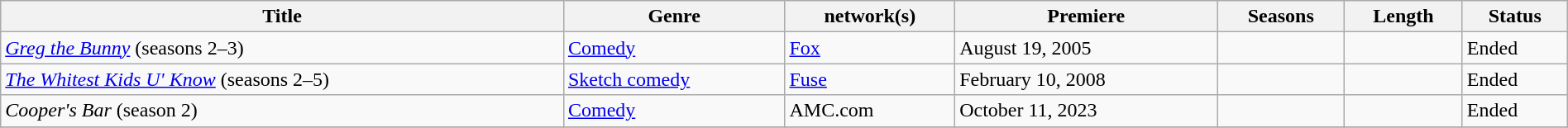<table class="wikitable sortable" style="width:100%">
<tr>
<th>Title</th>
<th>Genre</th>
<th> network(s)</th>
<th>Premiere</th>
<th>Seasons</th>
<th>Length</th>
<th>Status</th>
</tr>
<tr>
<td><em><a href='#'>Greg the Bunny</a></em> (seasons 2–3)</td>
<td><a href='#'>Comedy</a></td>
<td><a href='#'>Fox</a></td>
<td>August 19, 2005</td>
<td></td>
<td></td>
<td>Ended</td>
</tr>
<tr>
<td><em><a href='#'>The Whitest Kids U' Know</a></em> (seasons 2–5)</td>
<td><a href='#'>Sketch comedy</a></td>
<td><a href='#'>Fuse</a></td>
<td>February 10, 2008</td>
<td></td>
<td></td>
<td>Ended</td>
</tr>
<tr>
<td><em>Cooper's Bar</em> (season 2)</td>
<td><a href='#'>Comedy</a></td>
<td>AMC.com</td>
<td>October 11, 2023</td>
<td></td>
<td></td>
<td>Ended</td>
</tr>
<tr>
</tr>
</table>
